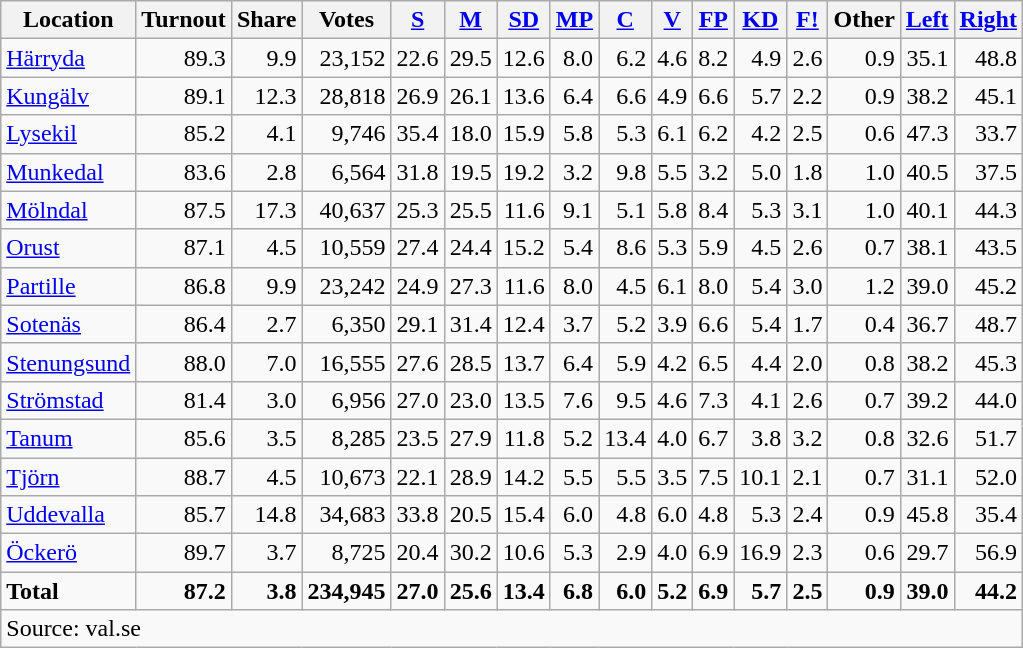<table class="wikitable sortable" style=text-align:right>
<tr>
<th>Location</th>
<th>Turnout</th>
<th>Share</th>
<th>Votes</th>
<th><a href='#'>S</a></th>
<th><a href='#'>M</a></th>
<th><a href='#'>SD</a></th>
<th><a href='#'>MP</a></th>
<th><a href='#'>C</a></th>
<th><a href='#'>V</a></th>
<th><a href='#'>FP</a></th>
<th><a href='#'>KD</a></th>
<th><a href='#'>F!</a></th>
<th>Other</th>
<th><a href='#'>Left</a></th>
<th><a href='#'>Right</a></th>
</tr>
<tr>
<td align=left><a href='#'>Härryda</a></td>
<td>89.3</td>
<td>9.9</td>
<td>23,152</td>
<td>22.6</td>
<td>29.5</td>
<td>12.6</td>
<td>8.0</td>
<td>6.2</td>
<td>4.6</td>
<td>8.2</td>
<td>4.9</td>
<td>2.6</td>
<td>0.9</td>
<td>35.1</td>
<td>48.8</td>
</tr>
<tr>
<td align=left><a href='#'>Kungälv</a></td>
<td>89.1</td>
<td>12.3</td>
<td>28,818</td>
<td>26.9</td>
<td>26.1</td>
<td>13.6</td>
<td>6.4</td>
<td>6.6</td>
<td>4.9</td>
<td>6.6</td>
<td>5.7</td>
<td>2.2</td>
<td>0.9</td>
<td>38.2</td>
<td>45.1</td>
</tr>
<tr>
<td align=left><a href='#'>Lysekil</a></td>
<td>85.2</td>
<td>4.1</td>
<td>9,746</td>
<td>35.4</td>
<td>18.0</td>
<td>15.9</td>
<td>5.8</td>
<td>5.3</td>
<td>6.1</td>
<td>6.2</td>
<td>4.2</td>
<td>2.5</td>
<td>0.6</td>
<td>47.3</td>
<td>33.7</td>
</tr>
<tr>
<td align=left><a href='#'>Munkedal</a></td>
<td>83.6</td>
<td>2.8</td>
<td>6,564</td>
<td>31.8</td>
<td>19.5</td>
<td>19.2</td>
<td>3.2</td>
<td>9.8</td>
<td>5.5</td>
<td>3.2</td>
<td>5.0</td>
<td>1.8</td>
<td>1.0</td>
<td>40.5</td>
<td>37.5</td>
</tr>
<tr>
<td align=left><a href='#'>Mölndal</a></td>
<td>87.5</td>
<td>17.3</td>
<td>40,637</td>
<td>25.3</td>
<td>25.5</td>
<td>11.6</td>
<td>9.1</td>
<td>5.1</td>
<td>5.8</td>
<td>8.4</td>
<td>5.3</td>
<td>3.1</td>
<td>1.0</td>
<td>40.1</td>
<td>44.3</td>
</tr>
<tr>
<td align=left><a href='#'>Orust</a></td>
<td>87.1</td>
<td>4.5</td>
<td>10,559</td>
<td>27.4</td>
<td>24.4</td>
<td>15.2</td>
<td>5.4</td>
<td>8.6</td>
<td>5.3</td>
<td>5.9</td>
<td>4.5</td>
<td>2.6</td>
<td>0.7</td>
<td>38.1</td>
<td>43.5</td>
</tr>
<tr>
<td align=left><a href='#'>Partille</a></td>
<td>86.8</td>
<td>9.9</td>
<td>23,242</td>
<td>24.9</td>
<td>27.3</td>
<td>11.6</td>
<td>8.0</td>
<td>4.5</td>
<td>6.1</td>
<td>8.0</td>
<td>5.4</td>
<td>3.0</td>
<td>1.2</td>
<td>39.0</td>
<td>45.2</td>
</tr>
<tr>
<td align=left><a href='#'>Sotenäs</a></td>
<td>86.4</td>
<td>2.7</td>
<td>6,350</td>
<td>29.1</td>
<td>31.4</td>
<td>12.4</td>
<td>3.7</td>
<td>5.2</td>
<td>3.9</td>
<td>6.6</td>
<td>5.4</td>
<td>1.7</td>
<td>0.4</td>
<td>36.7</td>
<td>48.7</td>
</tr>
<tr>
<td align=left><a href='#'>Stenungsund</a></td>
<td>88.0</td>
<td>7.0</td>
<td>16,555</td>
<td>27.6</td>
<td>28.5</td>
<td>13.7</td>
<td>6.4</td>
<td>5.9</td>
<td>4.2</td>
<td>6.5</td>
<td>4.4</td>
<td>2.0</td>
<td>0.8</td>
<td>38.2</td>
<td>45.3</td>
</tr>
<tr>
<td align=left><a href='#'>Strömstad</a></td>
<td>81.4</td>
<td>3.0</td>
<td>6,956</td>
<td>27.0</td>
<td>23.0</td>
<td>13.5</td>
<td>7.6</td>
<td>9.5</td>
<td>4.6</td>
<td>7.3</td>
<td>4.1</td>
<td>2.6</td>
<td>0.7</td>
<td>39.2</td>
<td>44.0</td>
</tr>
<tr>
<td align=left><a href='#'>Tanum</a></td>
<td>85.6</td>
<td>3.5</td>
<td>8,285</td>
<td>23.5</td>
<td>27.9</td>
<td>11.8</td>
<td>5.2</td>
<td>13.4</td>
<td>4.0</td>
<td>6.7</td>
<td>3.8</td>
<td>3.2</td>
<td>0.8</td>
<td>32.6</td>
<td>51.7</td>
</tr>
<tr>
<td align=left><a href='#'>Tjörn</a></td>
<td>88.7</td>
<td>4.5</td>
<td>10,673</td>
<td>22.1</td>
<td>28.9</td>
<td>14.2</td>
<td>5.5</td>
<td>5.5</td>
<td>3.5</td>
<td>7.5</td>
<td>10.1</td>
<td>2.1</td>
<td>0.7</td>
<td>31.1</td>
<td>52.0</td>
</tr>
<tr>
<td align=left><a href='#'>Uddevalla</a></td>
<td>85.7</td>
<td>14.8</td>
<td>34,683</td>
<td>33.8</td>
<td>20.5</td>
<td>15.4</td>
<td>6.0</td>
<td>4.8</td>
<td>6.0</td>
<td>4.8</td>
<td>5.3</td>
<td>2.4</td>
<td>0.9</td>
<td>45.8</td>
<td>35.4</td>
</tr>
<tr>
<td align=left><a href='#'>Öckerö</a></td>
<td>89.7</td>
<td>3.7</td>
<td>8,725</td>
<td>20.4</td>
<td>30.2</td>
<td>10.6</td>
<td>5.3</td>
<td>2.9</td>
<td>4.0</td>
<td>6.9</td>
<td>16.9</td>
<td>2.3</td>
<td>0.6</td>
<td>29.7</td>
<td>56.9</td>
</tr>
<tr>
<td align=left><strong>Total</strong></td>
<td><strong>87.2</strong></td>
<td><strong>3.8</strong></td>
<td><strong>234,945</strong></td>
<td><strong>27.0</strong></td>
<td><strong>25.6</strong></td>
<td><strong>13.4</strong></td>
<td><strong>6.8</strong></td>
<td><strong>6.0</strong></td>
<td><strong>5.2</strong></td>
<td><strong>6.9</strong></td>
<td><strong>5.7</strong></td>
<td><strong>2.5</strong></td>
<td><strong>0.9</strong></td>
<td><strong>39.0</strong></td>
<td><strong>44.2</strong></td>
</tr>
<tr>
<td align=left colspan=16>Source: val.se </td>
</tr>
</table>
